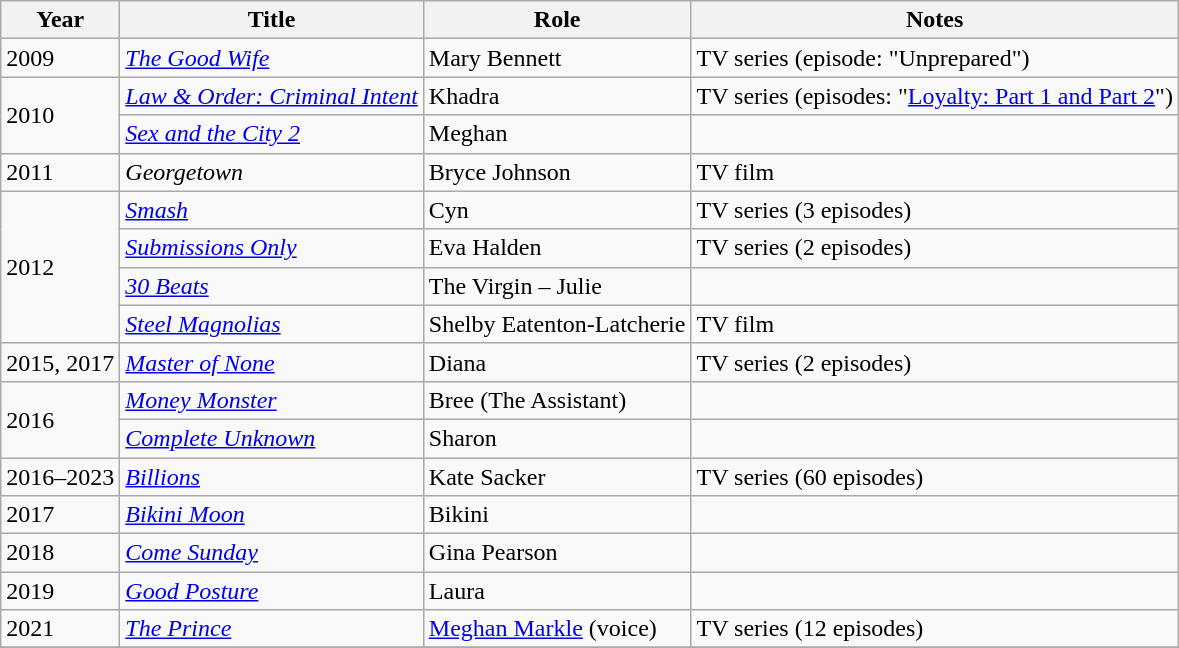<table class="wikitable sortable">
<tr>
<th>Year</th>
<th>Title</th>
<th>Role</th>
<th class="unsortable">Notes</th>
</tr>
<tr>
<td>2009</td>
<td><em><a href='#'>The Good Wife</a></em></td>
<td>Mary Bennett</td>
<td>TV series (episode: "Unprepared")</td>
</tr>
<tr>
<td rowspan="2">2010</td>
<td><em><a href='#'>Law & Order: Criminal Intent</a></em></td>
<td>Khadra</td>
<td>TV series (episodes: "<a href='#'>Loyalty: Part 1 and Part 2</a>")</td>
</tr>
<tr>
<td><em><a href='#'>Sex and the City 2</a></em></td>
<td>Meghan</td>
<td></td>
</tr>
<tr>
<td>2011</td>
<td><em>Georgetown</em></td>
<td>Bryce Johnson</td>
<td>TV film</td>
</tr>
<tr>
<td rowspan="4">2012</td>
<td><em><a href='#'>Smash</a></em></td>
<td>Cyn</td>
<td>TV series (3 episodes)</td>
</tr>
<tr>
<td><em><a href='#'>Submissions Only</a></em></td>
<td>Eva Halden</td>
<td>TV series (2 episodes)</td>
</tr>
<tr>
<td><em><a href='#'>30 Beats</a></em></td>
<td>The Virgin – Julie</td>
<td></td>
</tr>
<tr>
<td><em><a href='#'>Steel Magnolias</a></em></td>
<td>Shelby Eatenton-Latcherie</td>
<td>TV film</td>
</tr>
<tr>
<td>2015, 2017</td>
<td><em><a href='#'>Master of None</a></em></td>
<td>Diana</td>
<td>TV series (2 episodes)</td>
</tr>
<tr>
<td rowspan="2">2016</td>
<td><em><a href='#'>Money Monster</a></em></td>
<td>Bree (The Assistant)</td>
<td></td>
</tr>
<tr>
<td><em><a href='#'>Complete Unknown</a></em></td>
<td>Sharon</td>
<td></td>
</tr>
<tr>
<td>2016–2023</td>
<td><em><a href='#'>Billions</a></em></td>
<td>Kate Sacker</td>
<td>TV series (60 episodes)</td>
</tr>
<tr>
<td>2017</td>
<td><em><a href='#'>Bikini Moon</a></em></td>
<td>Bikini</td>
<td></td>
</tr>
<tr>
<td>2018</td>
<td><em><a href='#'>Come Sunday</a></em></td>
<td>Gina Pearson</td>
<td></td>
</tr>
<tr>
<td>2019</td>
<td><em><a href='#'>Good Posture</a></em></td>
<td>Laura</td>
<td></td>
</tr>
<tr>
<td>2021</td>
<td><em><a href='#'>The Prince</a></em></td>
<td><a href='#'>Meghan Markle</a> (voice)</td>
<td>TV series (12 episodes)</td>
</tr>
<tr>
</tr>
</table>
